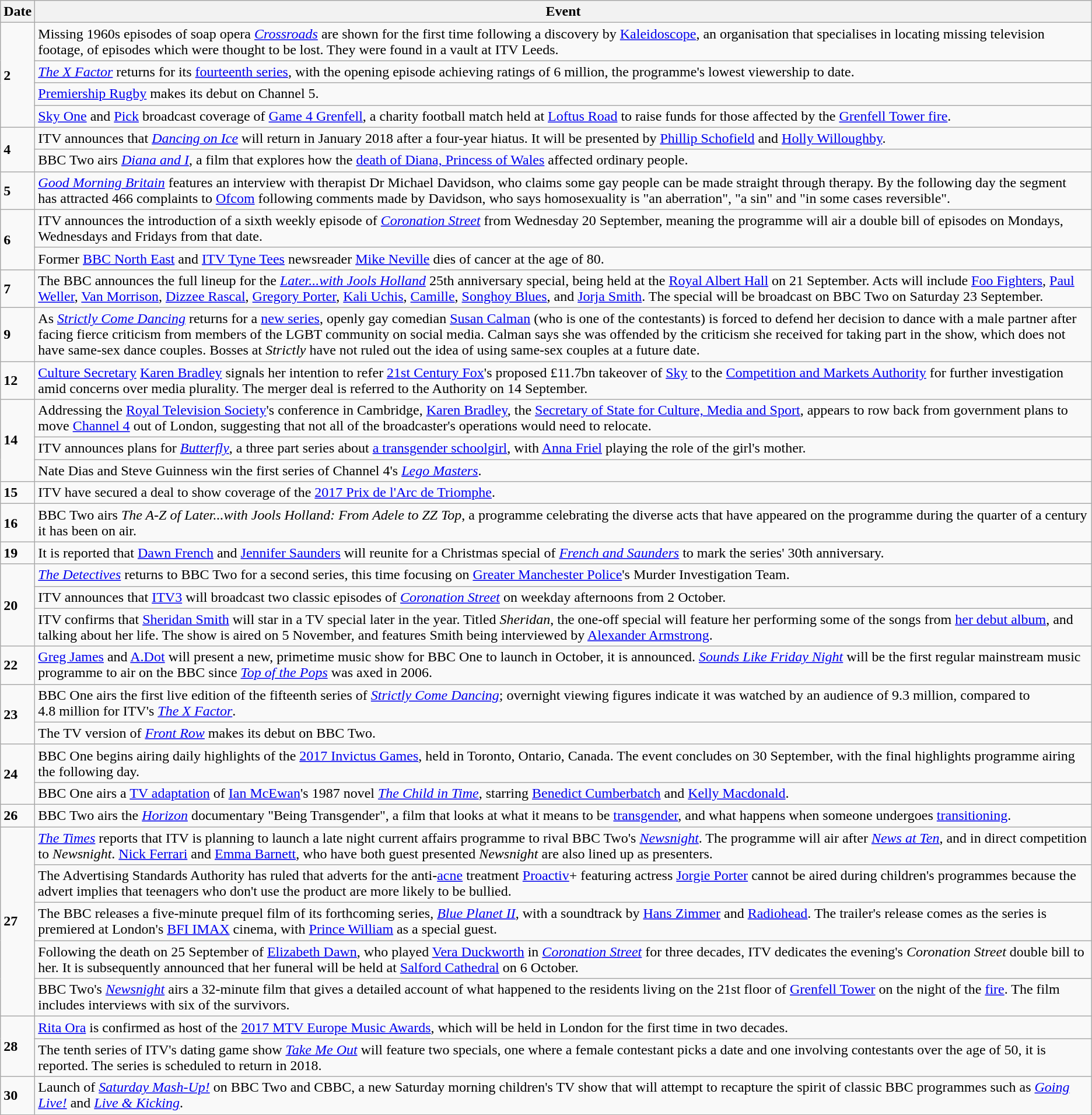<table class="wikitable">
<tr>
<th>Date</th>
<th>Event</th>
</tr>
<tr>
<td rowspan=4><strong>2</strong></td>
<td>Missing 1960s episodes of soap opera <em><a href='#'>Crossroads</a></em> are shown for the first time following a discovery by <a href='#'>Kaleidoscope</a>, an organisation that specialises in locating missing television footage, of episodes which were thought to be lost. They were found in a vault at ITV Leeds.</td>
</tr>
<tr>
<td><em><a href='#'>The X Factor</a></em> returns for its <a href='#'>fourteenth series</a>, with the opening episode achieving ratings of 6 million, the programme's lowest viewership to date.</td>
</tr>
<tr>
<td><a href='#'>Premiership Rugby</a> makes its debut on Channel 5.</td>
</tr>
<tr>
<td><a href='#'>Sky One</a> and <a href='#'>Pick</a> broadcast coverage of <a href='#'>Game 4 Grenfell</a>, a charity football match held at <a href='#'>Loftus Road</a> to raise funds for those affected by the <a href='#'>Grenfell Tower fire</a>.</td>
</tr>
<tr>
<td rowspan=2><strong>4</strong></td>
<td>ITV announces that <em><a href='#'>Dancing on Ice</a></em> will return in January 2018 after a four-year hiatus. It will be presented by <a href='#'>Phillip Schofield</a> and <a href='#'>Holly Willoughby</a>.</td>
</tr>
<tr>
<td>BBC Two airs <em><a href='#'>Diana and I</a></em>, a film that explores how the <a href='#'>death of Diana, Princess of Wales</a> affected ordinary people.</td>
</tr>
<tr>
<td><strong>5</strong></td>
<td><em><a href='#'>Good Morning Britain</a></em> features an interview with therapist Dr Michael Davidson, who claims some gay people can be made straight through therapy. By the following day the segment has attracted 466 complaints to <a href='#'>Ofcom</a> following comments made by Davidson, who says homosexuality is "an aberration", "a sin" and "in some cases reversible".</td>
</tr>
<tr>
<td rowspan=2><strong>6</strong></td>
<td>ITV announces the introduction of a sixth weekly episode of <em><a href='#'>Coronation Street</a></em> from Wednesday 20 September, meaning the programme will air a double bill of episodes on Mondays, Wednesdays and Fridays from that date.</td>
</tr>
<tr>
<td>Former <a href='#'>BBC North East</a> and <a href='#'>ITV Tyne Tees</a> newsreader <a href='#'>Mike Neville</a> dies of cancer at the age of 80.</td>
</tr>
<tr>
<td><strong>7</strong></td>
<td>The BBC announces the full lineup for the <em><a href='#'>Later...with Jools Holland</a></em> 25th anniversary special, being held at the <a href='#'>Royal Albert Hall</a> on 21 September. Acts will include <a href='#'>Foo Fighters</a>, <a href='#'>Paul Weller</a>, <a href='#'>Van Morrison</a>, <a href='#'>Dizzee Rascal</a>, <a href='#'>Gregory Porter</a>, <a href='#'>Kali Uchis</a>, <a href='#'>Camille</a>, <a href='#'>Songhoy Blues</a>, and <a href='#'>Jorja Smith</a>. The special will be broadcast on BBC Two on Saturday 23 September.</td>
</tr>
<tr>
<td><strong>9</strong></td>
<td>As <em><a href='#'>Strictly Come Dancing</a></em> returns for a <a href='#'>new series</a>, openly gay comedian <a href='#'>Susan Calman</a> (who is one of the contestants) is forced to defend her decision to dance with a male partner after facing fierce criticism from members of the LGBT community on social media. Calman says she was offended by the criticism she received for taking part in the show, which does not have same-sex dance couples. Bosses at <em>Strictly</em> have not ruled out the idea of using same-sex couples at a future date.</td>
</tr>
<tr>
<td><strong>12</strong></td>
<td><a href='#'>Culture Secretary</a> <a href='#'>Karen Bradley</a> signals her intention to refer <a href='#'>21st Century Fox</a>'s proposed £11.7bn takeover of <a href='#'>Sky</a> to the <a href='#'>Competition and Markets Authority</a> for further investigation amid concerns over media plurality. The merger deal is referred to the Authority on 14 September.</td>
</tr>
<tr>
<td rowspan=3><strong>14</strong></td>
<td>Addressing the <a href='#'>Royal Television Society</a>'s conference in Cambridge, <a href='#'>Karen Bradley</a>, the <a href='#'>Secretary of State for Culture, Media and Sport</a>, appears to row back from government plans to move <a href='#'>Channel 4</a> out of London, suggesting that not all of the broadcaster's operations would need to relocate.</td>
</tr>
<tr>
<td>ITV announces plans for <em><a href='#'>Butterfly</a></em>, a three part series about <a href='#'>a transgender schoolgirl</a>, with <a href='#'>Anna Friel</a> playing the role of the girl's mother.</td>
</tr>
<tr>
<td>Nate Dias and Steve Guinness win the first series of Channel 4's <em><a href='#'>Lego Masters</a></em>.</td>
</tr>
<tr>
<td><strong>15</strong></td>
<td>ITV have secured a deal to show coverage of the <a href='#'>2017 Prix de l'Arc de Triomphe</a>.</td>
</tr>
<tr>
<td><strong>16</strong></td>
<td>BBC Two airs <em>The A-Z of Later...with Jools Holland: From Adele to ZZ Top</em>, a programme celebrating the diverse acts that have appeared on the programme during the quarter of a century it has been on air.</td>
</tr>
<tr>
<td><strong>19</strong></td>
<td>It is reported that <a href='#'>Dawn French</a> and <a href='#'>Jennifer Saunders</a> will reunite for a Christmas special of <em><a href='#'>French and Saunders</a></em> to mark the series' 30th anniversary.</td>
</tr>
<tr>
<td rowspan=3><strong>20</strong></td>
<td><em><a href='#'>The Detectives</a></em> returns to BBC Two for a second series, this time focusing on <a href='#'>Greater Manchester Police</a>'s Murder Investigation Team.</td>
</tr>
<tr>
<td>ITV announces that <a href='#'>ITV3</a> will broadcast two classic episodes of <em><a href='#'>Coronation Street</a></em> on weekday afternoons from 2 October.</td>
</tr>
<tr>
<td>ITV confirms that <a href='#'>Sheridan Smith</a> will star in a TV special later in the year. Titled <em>Sheridan</em>, the one-off special will feature her performing some of the songs from <a href='#'>her debut album</a>, and talking about her life. The show is aired on 5 November, and features Smith being interviewed by <a href='#'>Alexander Armstrong</a>.</td>
</tr>
<tr>
<td><strong>22</strong></td>
<td><a href='#'>Greg James</a> and <a href='#'>A.Dot</a> will present a new, primetime music show for BBC One to launch in October, it is announced. <em><a href='#'>Sounds Like Friday Night</a></em> will be the first regular mainstream music programme to air on the BBC since <em><a href='#'>Top of the Pops</a></em> was axed in 2006.</td>
</tr>
<tr>
<td rowspan=2><strong>23</strong></td>
<td>BBC One airs the first live edition of the fifteenth series of <em><a href='#'>Strictly Come Dancing</a></em>; overnight viewing figures indicate it was watched by an audience of 9.3 million, compared to 4.8 million for ITV's <em><a href='#'>The X Factor</a></em>.</td>
</tr>
<tr>
<td>The TV version of <em><a href='#'>Front Row</a></em> makes its debut on BBC Two.</td>
</tr>
<tr>
<td rowspan=2><strong>24</strong></td>
<td>BBC One begins airing daily highlights of the <a href='#'>2017 Invictus Games</a>, held in Toronto, Ontario, Canada. The event concludes on 30 September, with the final highlights programme airing the following day.</td>
</tr>
<tr>
<td>BBC One airs a <a href='#'>TV adaptation</a> of <a href='#'>Ian McEwan</a>'s 1987 novel <em><a href='#'>The Child in Time</a></em>, starring <a href='#'>Benedict Cumberbatch</a> and <a href='#'>Kelly Macdonald</a>.</td>
</tr>
<tr>
<td><strong>26</strong></td>
<td>BBC Two airs the <em><a href='#'>Horizon</a></em> documentary "Being Transgender", a film that looks at what it means to be <a href='#'>transgender</a>, and what happens when someone undergoes <a href='#'>transitioning</a>.</td>
</tr>
<tr>
<td rowspan=5><strong>27</strong></td>
<td><em><a href='#'>The Times</a></em> reports that ITV is planning to launch a late night current affairs programme to rival BBC Two's <em><a href='#'>Newsnight</a></em>. The programme will air after <em><a href='#'>News at Ten</a></em>, and in direct competition to <em>Newsnight</em>. <a href='#'>Nick Ferrari</a> and <a href='#'>Emma Barnett</a>, who have both guest presented <em>Newsnight</em> are also lined up as presenters.</td>
</tr>
<tr>
<td>The Advertising Standards Authority has ruled that adverts for the anti-<a href='#'>acne</a> treatment <a href='#'>Proactiv</a>+ featuring actress <a href='#'>Jorgie Porter</a> cannot be aired during children's programmes because the advert implies that teenagers who don't use the product are more likely to be bullied.</td>
</tr>
<tr>
<td>The BBC releases a five-minute prequel film of its forthcoming series, <em><a href='#'>Blue Planet II</a></em>, with a soundtrack by <a href='#'>Hans Zimmer</a> and <a href='#'>Radiohead</a>. The trailer's release comes as the series is premiered at London's <a href='#'>BFI IMAX</a> cinema, with <a href='#'>Prince William</a> as a special guest.</td>
</tr>
<tr>
<td>Following the death on 25 September of <a href='#'>Elizabeth Dawn</a>, who played <a href='#'>Vera Duckworth</a> in <em><a href='#'>Coronation Street</a></em> for three decades, ITV dedicates the evening's <em>Coronation Street</em> double bill to her. It is subsequently announced that her funeral will be held at <a href='#'>Salford Cathedral</a> on 6 October.</td>
</tr>
<tr>
<td>BBC Two's <em><a href='#'>Newsnight</a></em> airs a 32-minute film that gives a detailed account of what happened to the residents living on the 21st floor of <a href='#'>Grenfell Tower</a> on the night of the <a href='#'>fire</a>. The film includes interviews with six of the survivors.</td>
</tr>
<tr>
<td rowspan=2><strong>28</strong></td>
<td><a href='#'>Rita Ora</a> is confirmed as host of the <a href='#'>2017 MTV Europe Music Awards</a>, which will be held in London for the first time in two decades.</td>
</tr>
<tr>
<td>The tenth series of ITV's dating game show <em><a href='#'>Take Me Out</a></em> will feature two specials, one where a female contestant picks a date and one involving contestants over the age of 50, it is reported. The series is scheduled to return in 2018.</td>
</tr>
<tr>
<td><strong>30</strong></td>
<td>Launch of <em><a href='#'>Saturday Mash-Up!</a></em> on BBC Two and CBBC, a new Saturday morning children's TV show that will attempt to recapture the spirit of classic BBC programmes such as <em><a href='#'>Going Live!</a></em> and <em><a href='#'>Live & Kicking</a></em>.</td>
</tr>
</table>
